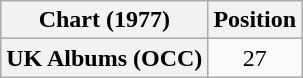<table class="wikitable plainrowheaders" style="text-align:center">
<tr>
<th>Chart (1977)</th>
<th>Position</th>
</tr>
<tr>
<th scope="row">UK Albums (OCC)</th>
<td>27</td>
</tr>
</table>
